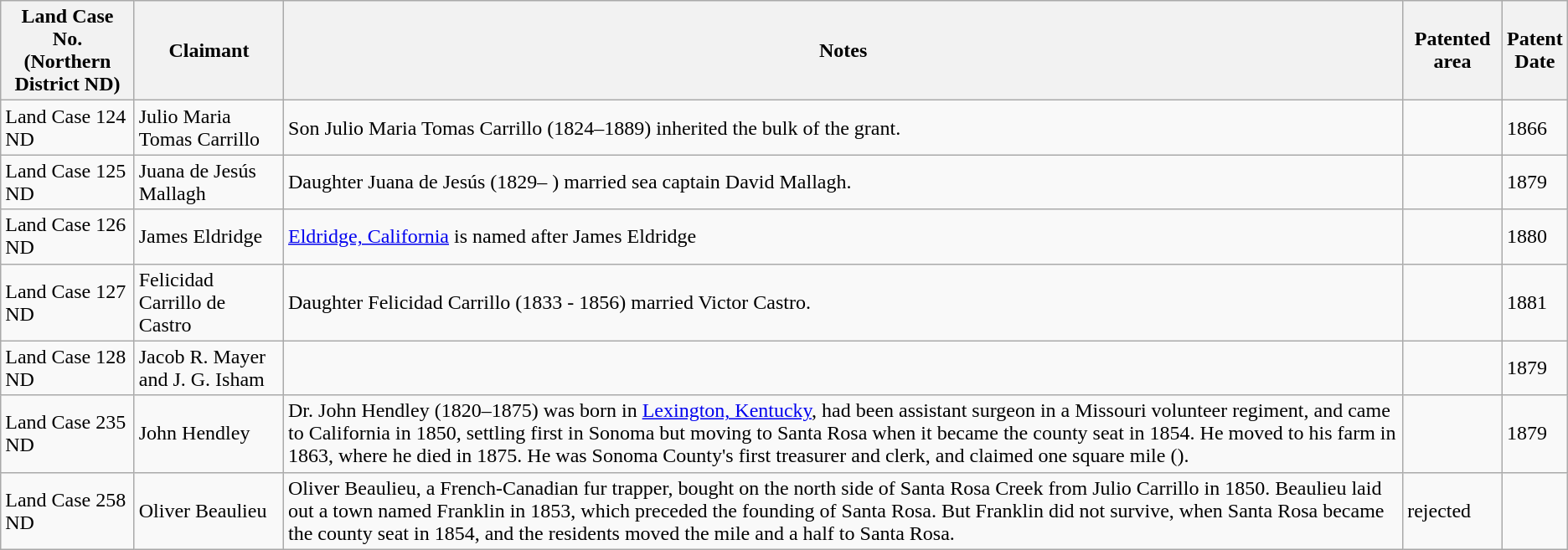<table class="wikitable">
<tr>
<th>Land Case No.<br>(Northern District ND)</th>
<th>Claimant</th>
<th>Notes</th>
<th>Patented area</th>
<th>Patent<br>Date</th>
</tr>
<tr>
<td>Land Case 124 ND</td>
<td>Julio Maria Tomas Carrillo</td>
<td>Son Julio Maria Tomas Carrillo (1824–1889) inherited the bulk of the grant.</td>
<td></td>
<td>1866</td>
</tr>
<tr>
<td>Land Case 125 ND</td>
<td>Juana de Jesús Mallagh</td>
<td>Daughter Juana de Jesús (1829– ) married sea captain David Mallagh.</td>
<td></td>
<td>1879</td>
</tr>
<tr>
<td>Land Case 126 ND</td>
<td>James Eldridge</td>
<td><a href='#'>Eldridge, California</a> is named after James Eldridge</td>
<td></td>
<td>1880</td>
</tr>
<tr>
<td>Land Case 127 ND</td>
<td>Felicidad Carrillo de Castro</td>
<td>Daughter Felicidad Carrillo (1833 - 1856) married Victor Castro.</td>
<td></td>
<td>1881</td>
</tr>
<tr>
<td>Land Case 128 ND</td>
<td>Jacob R. Mayer and J. G. Isham</td>
<td></td>
<td></td>
<td>1879</td>
</tr>
<tr>
<td>Land Case 235 ND</td>
<td>John Hendley</td>
<td>Dr. John Hendley (1820–1875) was born in <a href='#'>Lexington, Kentucky</a>, had been assistant surgeon in a Missouri volunteer regiment, and came to California in 1850, settling first in Sonoma but moving to Santa Rosa when it became the county seat in 1854. He moved to his farm in 1863, where he died in 1875. He was Sonoma County's first treasurer and clerk, and claimed one square mile ().</td>
<td></td>
<td>1879</td>
</tr>
<tr>
<td>Land Case 258 ND</td>
<td>Oliver Beaulieu</td>
<td>Oliver Beaulieu, a French-Canadian fur trapper, bought  on the north side of  Santa Rosa Creek from Julio Carrillo in 1850. Beaulieu laid out a town named Franklin in 1853, which preceded the founding of Santa Rosa. But Franklin did not survive, when Santa Rosa became the county seat in 1854, and the residents moved the mile and a half to Santa Rosa.</td>
<td>rejected</td>
<td></td>
</tr>
</table>
